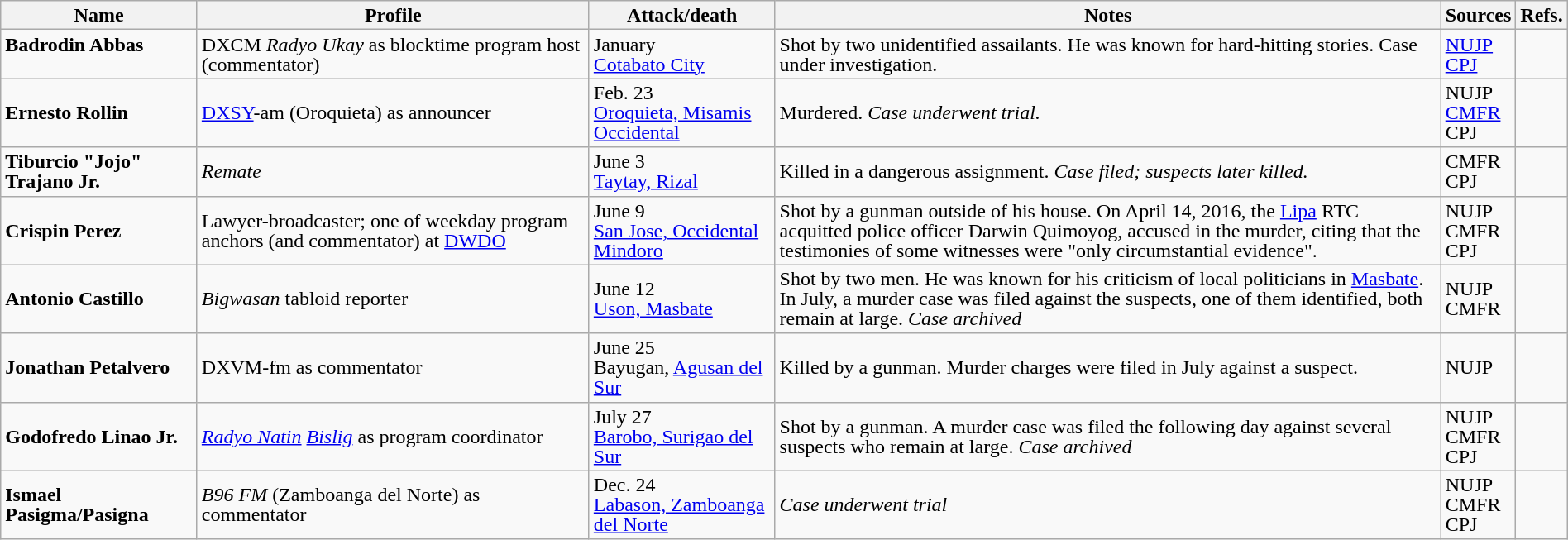<table class="wikitable" style="line-height:1; width:100%;">
<tr>
<th>Name</th>
<th>Profile</th>
<th>Attack/death</th>
<th style="width: 42.5%;">Notes</th>
<th>Sources</th>
<th>Refs.</th>
</tr>
<tr>
<td><strong>Badrodin Abbas</strong><br><br></td>
<td>DXCM <em>Radyo Ukay</em> as blocktime program host (commentator)</td>
<td>January<br><a href='#'>Cotabato City</a></td>
<td>Shot by two unidentified assailants. He was known for hard‑hitting stories. Case under investigation.</td>
<td><a href='#'>NUJP</a><br><a href='#'>CPJ</a></td>
<td></td>
</tr>
<tr>
<td><strong>Ernesto Rollin</strong></td>
<td><a href='#'>DXSY</a>-am (Oroquieta) as announcer</td>
<td>Feb. 23<br><a href='#'>Oroquieta, Misamis Occidental</a></td>
<td>Murdered. <em>Case underwent trial.</em></td>
<td>NUJP<br><a href='#'>CMFR</a><br>CPJ</td>
<td></td>
</tr>
<tr>
<td><strong>Tiburcio "Jojo" Trajano Jr.</strong></td>
<td><em>Remate</em></td>
<td>June 3<br><a href='#'>Taytay, Rizal</a></td>
<td>Killed in a dangerous assignment. <em>Case filed; suspects later killed.</em></td>
<td>CMFR<br>CPJ</td>
<td></td>
</tr>
<tr>
<td><strong>Crispin Perez</strong></td>
<td>Lawyer-broadcaster; one of weekday program anchors (and commentator) at <a href='#'>DWDO</a><br></td>
<td>June 9<br><a href='#'>San Jose, Occidental Mindoro</a></td>
<td>Shot by a gunman outside of his house. On April 14, 2016, the <a href='#'>Lipa</a> RTC acquitted police officer Darwin Quimoyog, accused in the murder, citing that the testimonies of some witnesses were "only circumstantial evidence".</td>
<td>NUJP<br>CMFR<br>CPJ</td>
<td><br></td>
</tr>
<tr>
<td><strong>Antonio Castillo</strong></td>
<td><em>Bigwasan</em> tabloid reporter</td>
<td>June 12<br><a href='#'>Uson, Masbate</a></td>
<td>Shot by two men. He was known for his criticism of local politicians in <a href='#'>Masbate</a>. In July, a murder case was filed against the suspects, one of them identified, both remain at large. <em>Case archived</em></td>
<td>NUJP<br>CMFR</td>
<td></td>
</tr>
<tr>
<td><strong>Jonathan Petalvero</strong></td>
<td>DXVM-fm as commentator</td>
<td>June 25<br>Bayugan, <a href='#'>Agusan del Sur</a></td>
<td>Killed by a gunman. Murder charges were filed in July against a suspect.</td>
<td>NUJP</td>
<td></td>
</tr>
<tr>
<td><strong>Godofredo Linao Jr.</strong></td>
<td><em><a href='#'>Radyo Natin</a> <a href='#'>Bislig</a></em> as program coordinator</td>
<td>July 27<br><a href='#'>Barobo, Surigao del Sur</a></td>
<td>Shot by a gunman. A murder case was filed the following day against several suspects who remain at large. <em>Case archived</em></td>
<td>NUJP<br>CMFR<br>CPJ</td>
<td></td>
</tr>
<tr>
<td><strong>Ismael Pasigma/Pasigna</strong></td>
<td><em>B96 FM</em> (Zamboanga del Norte) as commentator</td>
<td>Dec. 24<br><a href='#'>Labason, Zamboanga del Norte</a></td>
<td><em>Case underwent trial</em></td>
<td>NUJP<br>CMFR<br>CPJ</td>
<td></td>
</tr>
</table>
